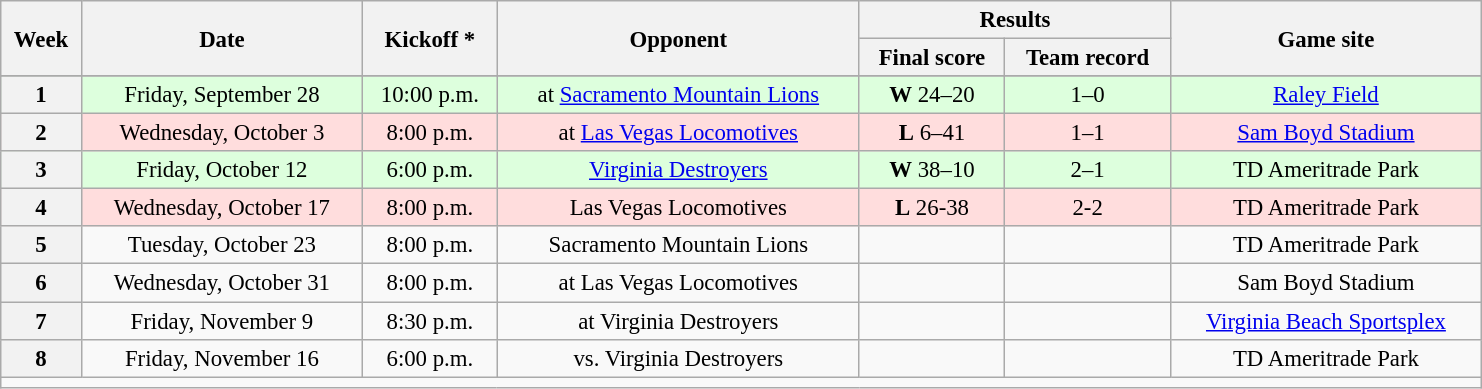<table class="wikitable" style="font-size:95%; text-align:center; width:65em">
<tr>
<th rowspan="2">Week</th>
<th rowspan="2">Date</th>
<th rowspan="2">Kickoff *</th>
<th rowspan="2">Opponent</th>
<th colspan="2">Results</th>
<th rowspan="2">Game site</th>
</tr>
<tr>
<th>Final score</th>
<th>Team record</th>
</tr>
<tr>
</tr>
<tr bgcolor="#DDFFDD">
<th>1</th>
<td>Friday, September 28</td>
<td>10:00 p.m.</td>
<td>at <a href='#'>Sacramento Mountain Lions</a></td>
<td><strong>W</strong> 24–20</td>
<td>1–0</td>
<td><a href='#'>Raley Field</a></td>
</tr>
<tr bgcolor="#FFDDDD">
<th>2</th>
<td>Wednesday, October 3</td>
<td>8:00 p.m.</td>
<td>at <a href='#'>Las Vegas Locomotives</a></td>
<td><strong>L</strong> 6–41</td>
<td>1–1</td>
<td><a href='#'>Sam Boyd Stadium</a></td>
</tr>
<tr bgcolor="#DDFFDD">
<th>3</th>
<td>Friday, October 12</td>
<td>6:00 p.m.</td>
<td><a href='#'>Virginia Destroyers</a></td>
<td><strong>W</strong> 38–10</td>
<td>2–1</td>
<td>TD Ameritrade Park</td>
</tr>
<tr bgcolor="#FFDDDD">
<th>4</th>
<td>Wednesday, October 17</td>
<td>8:00 p.m.</td>
<td>Las Vegas Locomotives</td>
<td><strong>L</strong> 26-38</td>
<td>2-2</td>
<td>TD Ameritrade Park</td>
</tr>
<tr>
<th>5</th>
<td>Tuesday, October 23</td>
<td>8:00 p.m.</td>
<td>Sacramento Mountain Lions</td>
<td></td>
<td></td>
<td>TD Ameritrade Park</td>
</tr>
<tr>
<th>6</th>
<td>Wednesday, October 31</td>
<td>8:00 p.m.</td>
<td>at Las Vegas Locomotives</td>
<td></td>
<td></td>
<td>Sam Boyd Stadium</td>
</tr>
<tr>
<th>7</th>
<td>Friday, November 9</td>
<td>8:30 p.m.</td>
<td>at Virginia Destroyers</td>
<td></td>
<td></td>
<td><a href='#'>Virginia Beach Sportsplex</a></td>
</tr>
<tr>
<th>8</th>
<td>Friday, November 16</td>
<td>6:00 p.m.</td>
<td>vs. Virginia Destroyers</td>
<td></td>
<td></td>
<td>TD Ameritrade Park</td>
</tr>
<tr>
<td colspan="7"></td>
</tr>
</table>
